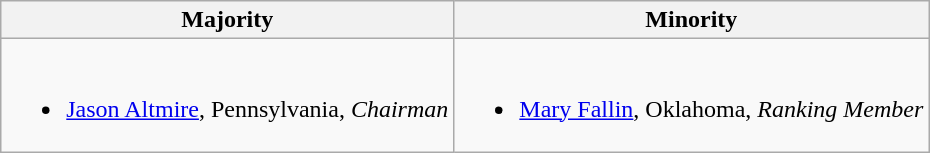<table class=wikitable>
<tr>
<th>Majority</th>
<th>Minority</th>
</tr>
<tr>
<td><br><ul><li><a href='#'>Jason Altmire</a>, Pennsylvania, <em>Chairman</em></li></ul></td>
<td><br><ul><li><a href='#'>Mary Fallin</a>, Oklahoma, <em>Ranking Member</em></li></ul></td>
</tr>
</table>
